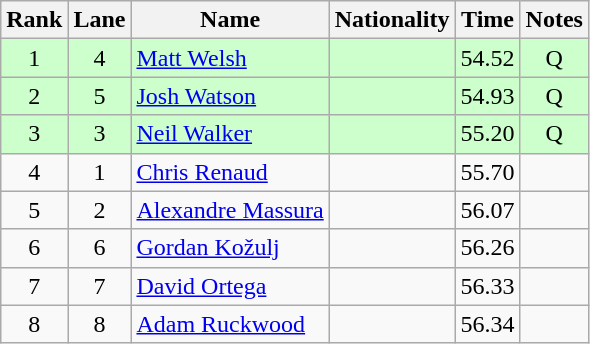<table class="wikitable sortable" style="text-align:center">
<tr>
<th>Rank</th>
<th>Lane</th>
<th>Name</th>
<th>Nationality</th>
<th>Time</th>
<th>Notes</th>
</tr>
<tr bgcolor=#cfc>
<td>1</td>
<td>4</td>
<td align=left><a href='#'>Matt Welsh</a></td>
<td align=left></td>
<td>54.52</td>
<td>Q</td>
</tr>
<tr bgcolor=#cfc>
<td>2</td>
<td>5</td>
<td align=left><a href='#'>Josh Watson</a></td>
<td align=left></td>
<td>54.93</td>
<td>Q</td>
</tr>
<tr bgcolor=#cfc>
<td>3</td>
<td>3</td>
<td align=left><a href='#'>Neil Walker</a></td>
<td align=left></td>
<td>55.20</td>
<td>Q</td>
</tr>
<tr>
<td>4</td>
<td>1</td>
<td align=left><a href='#'>Chris Renaud</a></td>
<td align=left></td>
<td>55.70</td>
<td></td>
</tr>
<tr>
<td>5</td>
<td>2</td>
<td align=left><a href='#'>Alexandre Massura</a></td>
<td align=left></td>
<td>56.07</td>
<td></td>
</tr>
<tr>
<td>6</td>
<td>6</td>
<td align=left><a href='#'>Gordan Kožulj</a></td>
<td align=left></td>
<td>56.26</td>
<td></td>
</tr>
<tr>
<td>7</td>
<td>7</td>
<td align=left><a href='#'>David Ortega</a></td>
<td align=left></td>
<td>56.33</td>
<td></td>
</tr>
<tr>
<td>8</td>
<td>8</td>
<td align=left><a href='#'>Adam Ruckwood</a></td>
<td align=left></td>
<td>56.34</td>
<td></td>
</tr>
</table>
